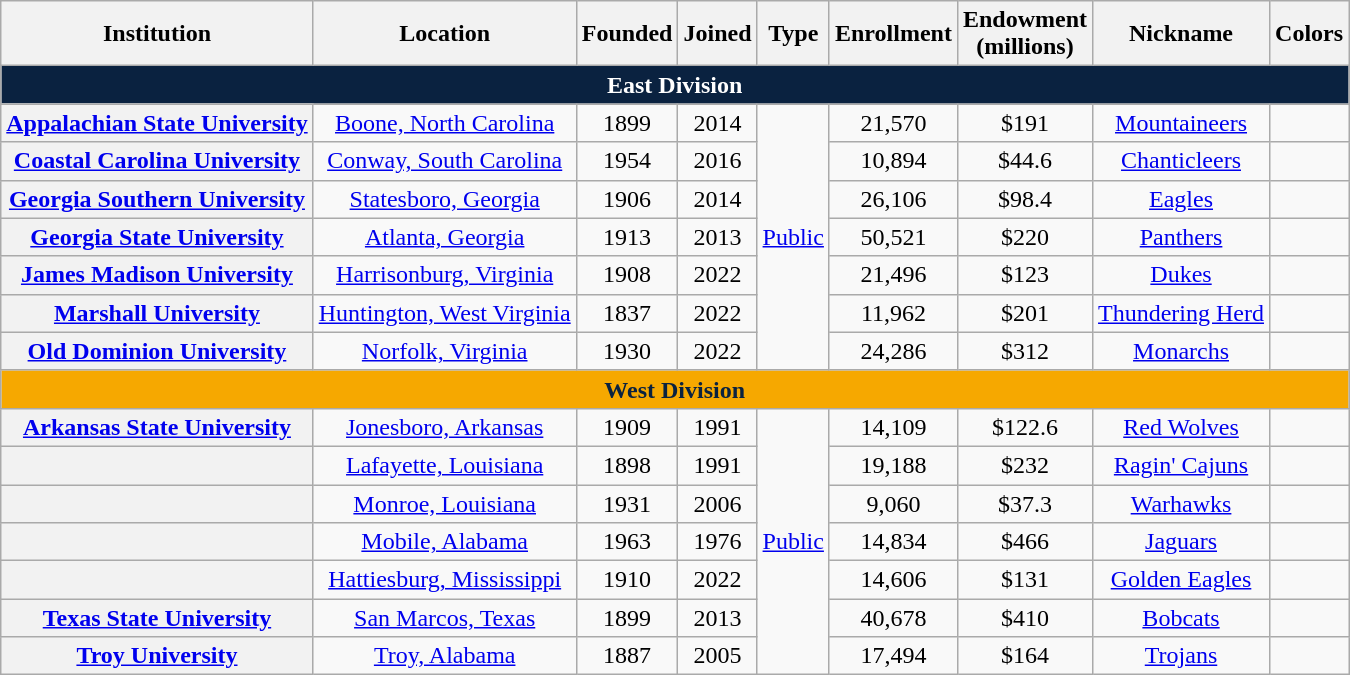<table class="wikitable sortable" style="text-align:center">
<tr>
<th>Institution</th>
<th>Location</th>
<th>Founded</th>
<th>Joined</th>
<th>Type</th>
<th>Enrollment</th>
<th>Endowment<br>(millions)</th>
<th>Nickname</th>
<th class="unsortable">Colors</th>
</tr>
<tr>
<th colspan="9" style="background:#0A2240; color:white">East Division</th>
</tr>
<tr>
<th scope="row"><a href='#'>Appalachian State University</a></th>
<td><a href='#'>Boone, North Carolina</a></td>
<td>1899</td>
<td>2014</td>
<td rowspan="7"><a href='#'>Public</a></td>
<td>21,570</td>
<td>$191</td>
<td><a href='#'>Mountaineers</a></td>
<td></td>
</tr>
<tr>
<th scope="row"><a href='#'>Coastal Carolina University</a></th>
<td><a href='#'>Conway, South Carolina</a></td>
<td>1954</td>
<td>2016</td>
<td>10,894</td>
<td>$44.6</td>
<td><a href='#'>Chanticleers</a></td>
<td></td>
</tr>
<tr>
<th scope="row"><a href='#'>Georgia Southern University</a></th>
<td><a href='#'>Statesboro, Georgia</a></td>
<td>1906</td>
<td>2014</td>
<td>26,106</td>
<td>$98.4</td>
<td><a href='#'>Eagles</a></td>
<td></td>
</tr>
<tr>
<th scope="row"><a href='#'>Georgia State University</a></th>
<td><a href='#'>Atlanta, Georgia</a></td>
<td>1913</td>
<td>2013</td>
<td>50,521</td>
<td>$220</td>
<td><a href='#'>Panthers</a></td>
<td></td>
</tr>
<tr>
<th scope="row"><a href='#'>James Madison University</a></th>
<td><a href='#'>Harrisonburg, Virginia</a></td>
<td>1908</td>
<td>2022</td>
<td>21,496</td>
<td>$123</td>
<td><a href='#'>Dukes</a></td>
<td></td>
</tr>
<tr>
<th scope="row"><a href='#'>Marshall University</a></th>
<td><a href='#'>Huntington, West Virginia</a></td>
<td>1837</td>
<td>2022</td>
<td>11,962</td>
<td>$201</td>
<td nowrap><a href='#'>Thundering Herd</a></td>
<td></td>
</tr>
<tr>
<th scope="row"><a href='#'>Old Dominion University</a></th>
<td><a href='#'>Norfolk, Virginia</a></td>
<td>1930</td>
<td>2022</td>
<td>24,286</td>
<td>$312</td>
<td><a href='#'>Monarchs</a></td>
<td></td>
</tr>
<tr>
<th colspan="9" style="background:#F6A800; color:#0A2240">West Division</th>
</tr>
<tr>
<th scope="row"><a href='#'>Arkansas State University</a></th>
<td><a href='#'>Jonesboro, Arkansas</a></td>
<td>1909</td>
<td>1991</td>
<td rowspan="7"><a href='#'>Public</a></td>
<td>14,109</td>
<td>$122.6</td>
<td><a href='#'>Red Wolves</a></td>
<td></td>
</tr>
<tr>
<th scope="row"></th>
<td><a href='#'>Lafayette, Louisiana</a></td>
<td>1898</td>
<td>1991</td>
<td>19,188</td>
<td>$232</td>
<td><a href='#'>Ragin' Cajuns</a></td>
<td></td>
</tr>
<tr>
<th scope="row"></th>
<td><a href='#'>Monroe, Louisiana</a></td>
<td>1931</td>
<td>2006</td>
<td>9,060</td>
<td>$37.3</td>
<td><a href='#'>Warhawks</a></td>
<td></td>
</tr>
<tr>
<th scope="row"></th>
<td><a href='#'>Mobile, Alabama</a></td>
<td>1963</td>
<td>1976</td>
<td>14,834</td>
<td>$466</td>
<td><a href='#'>Jaguars</a></td>
<td></td>
</tr>
<tr>
<th scope="row"></th>
<td><a href='#'>Hattiesburg, Mississippi</a></td>
<td>1910</td>
<td>2022</td>
<td>14,606</td>
<td>$131</td>
<td><a href='#'>Golden Eagles</a></td>
<td></td>
</tr>
<tr>
<th scope="row"><a href='#'>Texas State University</a></th>
<td><a href='#'>San Marcos, Texas</a></td>
<td>1899</td>
<td>2013</td>
<td>40,678</td>
<td>$410</td>
<td><a href='#'>Bobcats</a></td>
<td></td>
</tr>
<tr>
<th scope="row"><a href='#'>Troy University</a></th>
<td><a href='#'>Troy, Alabama</a></td>
<td>1887</td>
<td>2005</td>
<td>17,494</td>
<td>$164</td>
<td><a href='#'>Trojans</a></td>
<td></td>
</tr>
</table>
